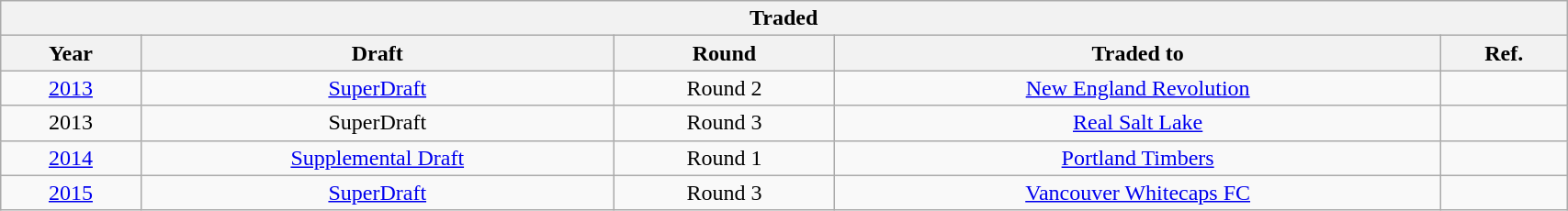<table class="wikitable" style="width:90%">
<tr>
<th colspan=5>Traded</th>
</tr>
<tr>
<th>Year</th>
<th>Draft</th>
<th>Round</th>
<th>Traded to</th>
<th>Ref.</th>
</tr>
<tr align=center>
<td><a href='#'>2013</a></td>
<td><a href='#'>SuperDraft</a></td>
<td>Round 2</td>
<td><a href='#'>New England Revolution</a></td>
<td></td>
</tr>
<tr align=center>
<td>2013</td>
<td>SuperDraft</td>
<td>Round 3</td>
<td><a href='#'>Real Salt Lake</a></td>
<td></td>
</tr>
<tr align=center>
<td><a href='#'>2014</a></td>
<td><a href='#'>Supplemental Draft</a></td>
<td>Round 1</td>
<td><a href='#'>Portland Timbers</a></td>
<td></td>
</tr>
<tr align=center>
<td><a href='#'>2015</a></td>
<td><a href='#'>SuperDraft</a></td>
<td>Round 3</td>
<td><a href='#'>Vancouver Whitecaps FC</a></td>
<td></td>
</tr>
</table>
